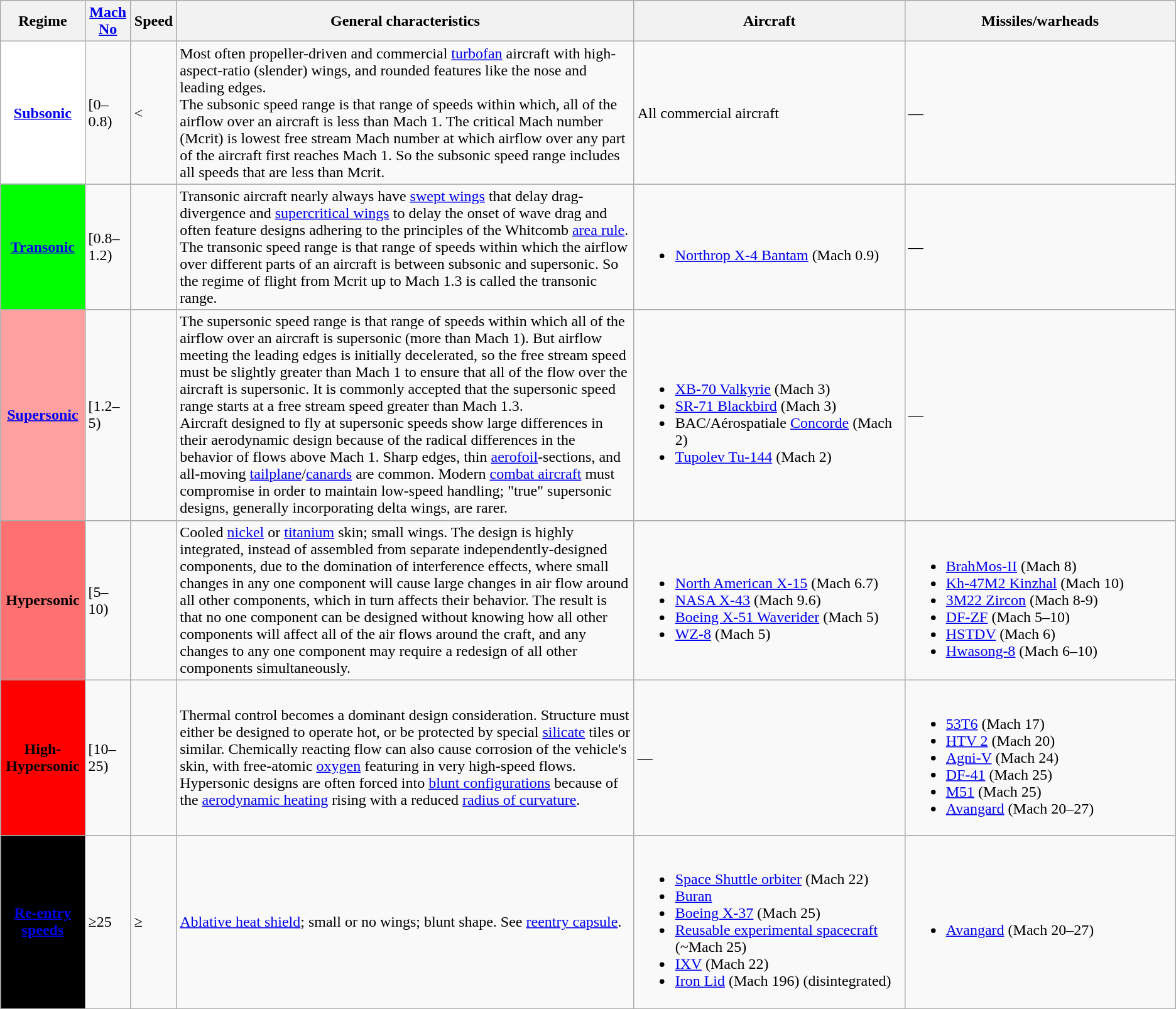<table class="wikitable sortable">
<tr>
<th>Regime</th>
<th><a href='#'>Mach No</a></th>
<th>Speed</th>
<th>General characteristics</th>
<th style="width: 280px;">Aircraft</th>
<th style="width: 280px;">Missiles/warheads</th>
</tr>
<tr>
<th style="background:#FFFFFF;"><a href='#'>Subsonic</a></th>
<td data-sort-value=0>[0–0.8)</td>
<td data-sort-value=0><</td>
<td>Most often propeller-driven and commercial <a href='#'>turbofan</a> aircraft with high-aspect-ratio (slender) wings, and rounded features like the nose and leading edges.<br>The subsonic speed range is that range of speeds within which, all of the airflow over an aircraft is less than Mach 1.  The critical Mach number (Mcrit) is lowest free stream Mach number at which airflow over any part of the aircraft first reaches Mach 1.  So the subsonic speed range includes all speeds that are less than Mcrit.</td>
<td>All commercial aircraft</td>
<td>—</td>
</tr>
<tr>
<th style="background-color: #00ff00;"><a href='#'>Transonic</a></th>
<td data-sort-value=0.8>[0.8–1.2)</td>
<td data-sort-value=614></td>
<td>Transonic aircraft nearly always have <a href='#'>swept wings</a> that delay drag-divergence and <a href='#'>supercritical wings</a> to delay the onset of wave drag and often feature designs adhering to the principles of the Whitcomb <a href='#'>area rule</a>.<br>The transonic speed range is that range of speeds within which the airflow over different parts of an aircraft is between subsonic and supersonic. So the regime of flight from Mcrit up to Mach 1.3 is called the transonic range.</td>
<td><br><ul><li> <a href='#'>Northrop X-4 Bantam</a> (Mach 0.9)</li></ul></td>
<td>—</td>
</tr>
<tr>
<th style="background:#FFA0A0;"><a href='#'>Supersonic</a></th>
<td data-sort-value=1.2>[1.2–5)</td>
<td data-sort-value=922></td>
<td>The supersonic speed range is that range of speeds within which all of the airflow over an aircraft is supersonic (more than Mach 1).  But airflow meeting the leading edges is initially decelerated, so the free stream speed must be slightly greater than Mach 1 to ensure that all of the flow over the aircraft is supersonic.  It is commonly accepted that the supersonic speed range starts at a free stream speed greater than Mach 1.3.<br>Aircraft designed to fly at supersonic speeds show large differences in their aerodynamic design because of the radical differences in the behavior of flows above Mach 1. Sharp edges, thin <a href='#'>aerofoil</a>-sections, and all-moving <a href='#'>tailplane</a>/<a href='#'>canards</a> are common. Modern <a href='#'>combat aircraft</a> must compromise in order to maintain low-speed handling; "true" supersonic designs, generally incorporating delta wings, are rarer.</td>
<td><br><ul><li> <a href='#'>XB-70 Valkyrie</a> (Mach 3)</li><li> <a href='#'>SR-71 Blackbird</a> (Mach 3)</li><li> BAC/Aérospatiale <a href='#'>Concorde</a> (Mach 2)</li><li> <a href='#'>Tupolev Tu-144</a> (Mach 2)</li></ul></td>
<td>—</td>
</tr>
<tr>
<th style="background-color:#FF7070;">Hypersonic</th>
<td data-sort-value=5>[5–10)</td>
<td data-sort-value=3837></td>
<td>Cooled <a href='#'>nickel</a> or <a href='#'>titanium</a> skin; small wings. The design is highly integrated, instead of assembled from separate independently-designed components, due to the domination of interference effects, where small changes in any one component will cause large changes in air flow around all other components, which in turn affects their behavior. The result is that no one component can be designed without knowing how all other components will affect all of the air flows around the craft, and any changes to any one component may require a redesign of all other components simultaneously.</td>
<td><br><ul><li> <a href='#'>North American X-15</a> (Mach 6.7)</li><li> <a href='#'>NASA X-43</a> (Mach 9.6)</li><li> <a href='#'>Boeing X-51 Waverider</a>  (Mach 5)</li><li> <a href='#'>WZ-8</a> (Mach 5)</li></ul></td>
<td><br><ul><li> <a href='#'>BrahMos-II</a> (Mach 8)</li><li> <a href='#'>Kh-47M2 Kinzhal</a> (Mach 10)</li><li> <a href='#'>3M22 Zircon</a> (Mach 8-9)</li><li> <a href='#'>DF-ZF</a> (Mach 5–10)</li><li> <a href='#'>HSTDV</a> (Mach 6)</li><li> <a href='#'>Hwasong-8</a> (Mach 6–10)</li></ul></td>
</tr>
<tr>
<th style="background:#FF0000;">High-Hypersonic</th>
<td data-sort-value=10>[10–25)</td>
<td data-sort-value=7674></td>
<td>Thermal control becomes a dominant design consideration. Structure must either be designed to operate hot, or be protected by special <a href='#'>silicate</a> tiles or similar. Chemically reacting flow can also cause corrosion of the vehicle's skin, with free-atomic <a href='#'>oxygen</a> featuring in very high-speed flows. Hypersonic designs are often forced into <a href='#'>blunt configurations</a> because of the <a href='#'>aerodynamic heating</a> rising with a reduced <a href='#'>radius of curvature</a>.</td>
<td>—</td>
<td><br><ul><li> <a href='#'>53T6</a> (Mach 17)</li><li> <a href='#'>HTV 2</a> (Mach 20)</li><li> <a href='#'>Agni-V</a> (Mach 24)</li><li> <a href='#'>DF-41</a> (Mach 25)</li><li> <a href='#'>M51</a> (Mach 25)</li><li> <a href='#'>Avangard</a> (Mach 20–27)</li></ul></td>
</tr>
<tr>
<th style="background:#000000;"><a href='#'>Re-entry speeds</a></th>
<td data-sort-value=25>≥25</td>
<td data-sort-value=19180>≥</td>
<td><a href='#'>Ablative heat shield</a>; small or no wings; blunt shape. See <a href='#'>reentry capsule</a>.</td>
<td><br><ul><li> <a href='#'>Space Shuttle orbiter</a> (Mach 22)</li><li> <a href='#'>Buran</a></li><li> <a href='#'>Boeing X-37</a> (Mach 25)</li><li> <a href='#'>Reusable experimental spacecraft</a> (~Mach 25)</li><li> <a href='#'>IXV</a> (Mach 22)</li><li> <a href='#'>Iron Lid</a> (Mach 196) (disintegrated)</li></ul></td>
<td><br><ul><li> <a href='#'>Avangard</a> (Mach 20–27)</li></ul></td>
</tr>
</table>
